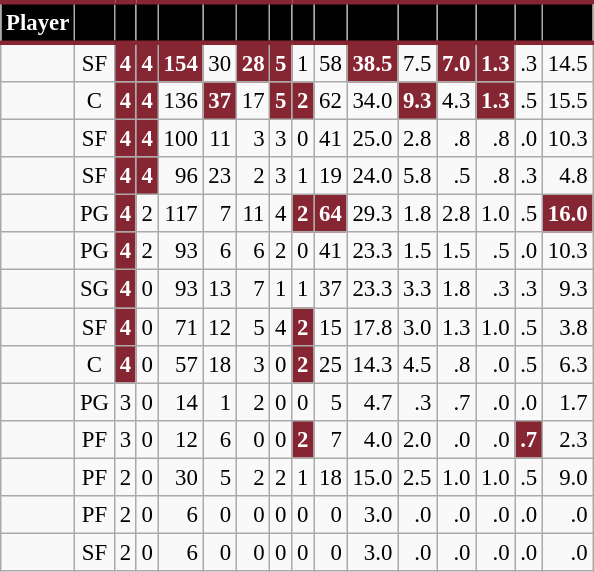<table class="wikitable sortable" style="font-size: 95%; text-align:right;">
<tr>
<th style="background:#010101; color:#FFFFFF; border-top:#862633 3px solid; border-bottom:#862633 3px solid;">Player</th>
<th style="background:#010101; color:#FFFFFF; border-top:#862633 3px solid; border-bottom:#862633 3px solid;"></th>
<th style="background:#010101; color:#FFFFFF; border-top:#862633 3px solid; border-bottom:#862633 3px solid;"></th>
<th style="background:#010101; color:#FFFFFF; border-top:#862633 3px solid; border-bottom:#862633 3px solid;"></th>
<th style="background:#010101; color:#FFFFFF; border-top:#862633 3px solid; border-bottom:#862633 3px solid;"></th>
<th style="background:#010101; color:#FFFFFF; border-top:#862633 3px solid; border-bottom:#862633 3px solid;"></th>
<th style="background:#010101; color:#FFFFFF; border-top:#862633 3px solid; border-bottom:#862633 3px solid;"></th>
<th style="background:#010101; color:#FFFFFF; border-top:#862633 3px solid; border-bottom:#862633 3px solid;"></th>
<th style="background:#010101; color:#FFFFFF; border-top:#862633 3px solid; border-bottom:#862633 3px solid;"></th>
<th style="background:#010101; color:#FFFFFF; border-top:#862633 3px solid; border-bottom:#862633 3px solid;"></th>
<th style="background:#010101; color:#FFFFFF; border-top:#862633 3px solid; border-bottom:#862633 3px solid;"></th>
<th style="background:#010101; color:#FFFFFF; border-top:#862633 3px solid; border-bottom:#862633 3px solid;"></th>
<th style="background:#010101; color:#FFFFFF; border-top:#862633 3px solid; border-bottom:#862633 3px solid;"></th>
<th style="background:#010101; color:#FFFFFF; border-top:#862633 3px solid; border-bottom:#862633 3px solid;"></th>
<th style="background:#010101; color:#FFFFFF; border-top:#862633 3px solid; border-bottom:#862633 3px solid;"></th>
<th style="background:#010101; color:#FFFFFF; border-top:#862633 3px solid; border-bottom:#862633 3px solid;"></th>
</tr>
<tr>
<td style="text-align:left;"></td>
<td style="text-align:center;">SF</td>
<td style="background:#862633; color:#FFFFFF;"><strong>4</strong></td>
<td style="background:#862633; color:#FFFFFF;"><strong>4</strong></td>
<td style="background:#862633; color:#FFFFFF;"><strong>154</strong></td>
<td>30</td>
<td style="background:#862633; color:#FFFFFF;"><strong>28</strong></td>
<td style="background:#862633; color:#FFFFFF;"><strong>5</strong></td>
<td>1</td>
<td>58</td>
<td style="background:#862633; color:#FFFFFF;"><strong>38.5</strong></td>
<td>7.5</td>
<td style="background:#862633; color:#FFFFFF;"><strong>7.0</strong></td>
<td style="background:#862633; color:#FFFFFF;"><strong>1.3</strong></td>
<td>.3</td>
<td>14.5</td>
</tr>
<tr>
<td style="text-align:left;"></td>
<td style="text-align:center;">C</td>
<td style="background:#862633; color:#FFFFFF;"><strong>4</strong></td>
<td style="background:#862633; color:#FFFFFF;"><strong>4</strong></td>
<td>136</td>
<td style="background:#862633; color:#FFFFFF;"><strong>37</strong></td>
<td>17</td>
<td style="background:#862633; color:#FFFFFF;"><strong>5</strong></td>
<td style="background:#862633; color:#FFFFFF;"><strong>2</strong></td>
<td>62</td>
<td>34.0</td>
<td style="background:#862633; color:#FFFFFF;"><strong>9.3</strong></td>
<td>4.3</td>
<td style="background:#862633; color:#FFFFFF;"><strong>1.3</strong></td>
<td>.5</td>
<td>15.5</td>
</tr>
<tr>
<td style="text-align:left;"></td>
<td style="text-align:center;">SF</td>
<td style="background:#862633; color:#FFFFFF;"><strong>4</strong></td>
<td style="background:#862633; color:#FFFFFF;"><strong>4</strong></td>
<td>100</td>
<td>11</td>
<td>3</td>
<td>3</td>
<td>0</td>
<td>41</td>
<td>25.0</td>
<td>2.8</td>
<td>.8</td>
<td>.8</td>
<td>.0</td>
<td>10.3</td>
</tr>
<tr>
<td style="text-align:left;"></td>
<td style="text-align:center;">SF</td>
<td style="background:#862633; color:#FFFFFF;"><strong>4</strong></td>
<td style="background:#862633; color:#FFFFFF;"><strong>4</strong></td>
<td>96</td>
<td>23</td>
<td>2</td>
<td>3</td>
<td>1</td>
<td>19</td>
<td>24.0</td>
<td>5.8</td>
<td>.5</td>
<td>.8</td>
<td>.3</td>
<td>4.8</td>
</tr>
<tr>
<td style="text-align:left;"></td>
<td style="text-align:center;">PG</td>
<td style="background:#862633; color:#FFFFFF;"><strong>4</strong></td>
<td>2</td>
<td>117</td>
<td>7</td>
<td>11</td>
<td>4</td>
<td style="background:#862633; color:#FFFFFF;"><strong>2</strong></td>
<td style="background:#862633; color:#FFFFFF;"><strong>64</strong></td>
<td>29.3</td>
<td>1.8</td>
<td>2.8</td>
<td>1.0</td>
<td>.5</td>
<td style="background:#862633; color:#FFFFFF;"><strong>16.0</strong></td>
</tr>
<tr>
<td style="text-align:left;"></td>
<td style="text-align:center;">PG</td>
<td style="background:#862633; color:#FFFFFF;"><strong>4</strong></td>
<td>2</td>
<td>93</td>
<td>6</td>
<td>6</td>
<td>2</td>
<td>0</td>
<td>41</td>
<td>23.3</td>
<td>1.5</td>
<td>1.5</td>
<td>.5</td>
<td>.0</td>
<td>10.3</td>
</tr>
<tr>
<td style="text-align:left;"></td>
<td style="text-align:center;">SG</td>
<td style="background:#862633; color:#FFFFFF;"><strong>4</strong></td>
<td>0</td>
<td>93</td>
<td>13</td>
<td>7</td>
<td>1</td>
<td>1</td>
<td>37</td>
<td>23.3</td>
<td>3.3</td>
<td>1.8</td>
<td>.3</td>
<td>.3</td>
<td>9.3</td>
</tr>
<tr>
<td style="text-align:left;"></td>
<td style="text-align:center;">SF</td>
<td style="background:#862633; color:#FFFFFF;"><strong>4</strong></td>
<td>0</td>
<td>71</td>
<td>12</td>
<td>5</td>
<td>4</td>
<td style="background:#862633; color:#FFFFFF;"><strong>2</strong></td>
<td>15</td>
<td>17.8</td>
<td>3.0</td>
<td>1.3</td>
<td>1.0</td>
<td>.5</td>
<td>3.8</td>
</tr>
<tr>
<td style="text-align:left;"></td>
<td style="text-align:center;">C</td>
<td style="background:#862633; color:#FFFFFF;"><strong>4</strong></td>
<td>0</td>
<td>57</td>
<td>18</td>
<td>3</td>
<td>0</td>
<td style="background:#862633; color:#FFFFFF;"><strong>2</strong></td>
<td>25</td>
<td>14.3</td>
<td>4.5</td>
<td>.8</td>
<td>.0</td>
<td>.5</td>
<td>6.3</td>
</tr>
<tr>
<td style="text-align:left;"></td>
<td style="text-align:center;">PG</td>
<td>3</td>
<td>0</td>
<td>14</td>
<td>1</td>
<td>2</td>
<td>0</td>
<td>0</td>
<td>5</td>
<td>4.7</td>
<td>.3</td>
<td>.7</td>
<td>.0</td>
<td>.0</td>
<td>1.7</td>
</tr>
<tr>
<td style="text-align:left;"></td>
<td style="text-align:center;">PF</td>
<td>3</td>
<td>0</td>
<td>12</td>
<td>6</td>
<td>0</td>
<td>0</td>
<td style="background:#862633; color:#FFFFFF;"><strong>2</strong></td>
<td>7</td>
<td>4.0</td>
<td>2.0</td>
<td>.0</td>
<td>.0</td>
<td style="background:#862633; color:#FFFFFF;"><strong>.7</strong></td>
<td>2.3</td>
</tr>
<tr>
<td style="text-align:left;"></td>
<td style="text-align:center;">PF</td>
<td>2</td>
<td>0</td>
<td>30</td>
<td>5</td>
<td>2</td>
<td>2</td>
<td>1</td>
<td>18</td>
<td>15.0</td>
<td>2.5</td>
<td>1.0</td>
<td>1.0</td>
<td>.5</td>
<td>9.0</td>
</tr>
<tr>
<td style="text-align:left;"></td>
<td style="text-align:center;">PF</td>
<td>2</td>
<td>0</td>
<td>6</td>
<td>0</td>
<td>0</td>
<td>0</td>
<td>0</td>
<td>0</td>
<td>3.0</td>
<td>.0</td>
<td>.0</td>
<td>.0</td>
<td>.0</td>
<td>.0</td>
</tr>
<tr>
<td style="text-align:left;"></td>
<td style="text-align:center;">SF</td>
<td>2</td>
<td>0</td>
<td>6</td>
<td>0</td>
<td>0</td>
<td>0</td>
<td>0</td>
<td>0</td>
<td>3.0</td>
<td>.0</td>
<td>.0</td>
<td>.0</td>
<td>.0</td>
<td>.0</td>
</tr>
</table>
